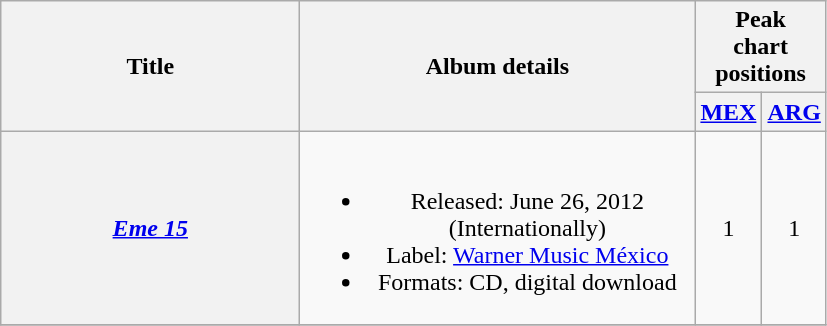<table class="wikitable plainrowheaders" style="text-align:center;">
<tr>
<th scope="col" rowspan="2" style="width:12em;">Title</th>
<th scope="col" rowspan="2" style="width:16em;">Album details</th>
<th scope="col" colspan="2">Peak<br>chart<br>positions</th>
</tr>
<tr>
<th style="width:30px;"><a href='#'>MEX</a></th>
<th style="width:30px;"><a href='#'>ARG</a></th>
</tr>
<tr>
<th scope="row"><em><a href='#'>Eme 15</a></em></th>
<td><br><ul><li>Released: June 26, 2012 (Internationally)</li><li>Label: <a href='#'>Warner Music México</a></li><li>Formats: CD, digital download</li></ul></td>
<td>1</td>
<td>1</td>
</tr>
<tr>
</tr>
</table>
